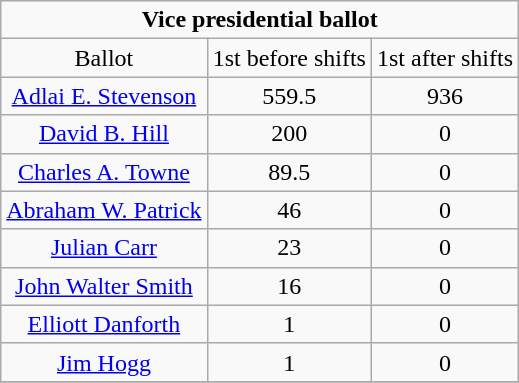<table class="wikitable" style="text-align:center">
<tr>
<td colspan="3"><strong>Vice presidential ballot</strong></td>
</tr>
<tr>
<td>Ballot</td>
<td>1st before shifts</td>
<td>1st after shifts</td>
</tr>
<tr>
<td><a href='#'>Adlai E. Stevenson</a></td>
<td>559.5</td>
<td>936</td>
</tr>
<tr>
<td><a href='#'>David B. Hill</a></td>
<td>200</td>
<td>0</td>
</tr>
<tr>
<td><a href='#'>Charles A. Towne</a></td>
<td>89.5</td>
<td>0</td>
</tr>
<tr>
<td><a href='#'>Abraham W. Patrick</a></td>
<td>46</td>
<td>0</td>
</tr>
<tr>
<td><a href='#'>Julian Carr</a></td>
<td>23</td>
<td>0</td>
</tr>
<tr>
<td><a href='#'>John Walter Smith</a></td>
<td>16</td>
<td>0</td>
</tr>
<tr>
<td><a href='#'>Elliott Danforth</a></td>
<td>1</td>
<td>0</td>
</tr>
<tr>
<td><a href='#'>Jim Hogg</a></td>
<td>1</td>
<td>0</td>
</tr>
<tr>
</tr>
</table>
